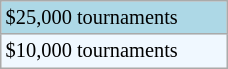<table class="wikitable" style="font-size:85%; width:12%;">
<tr style="background:lightblue;">
<td>$25,000 tournaments</td>
</tr>
<tr style="background:#f0f8ff;">
<td>$10,000 tournaments</td>
</tr>
</table>
